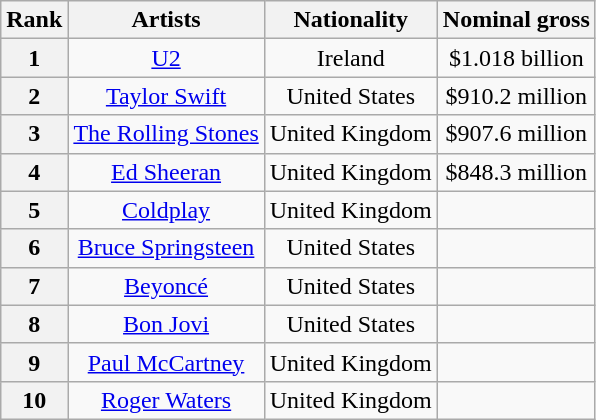<table class="wikitable sortable plainrowheaders" style="text-align:center;">
<tr>
<th class="unsortable">Rank</th>
<th>Artists</th>
<th>Nationality</th>
<th>Nominal gross</th>
</tr>
<tr>
<th>1</th>
<td><a href='#'>U2</a></td>
<td>Ireland</td>
<td>$1.018 billion</td>
</tr>
<tr>
<th>2</th>
<td><a href='#'>Taylor Swift</a></td>
<td>United States</td>
<td>$910.2 million</td>
</tr>
<tr>
<th>3</th>
<td><a href='#'>The Rolling Stones</a></td>
<td>United Kingdom</td>
<td>$907.6 million</td>
</tr>
<tr>
<th>4</th>
<td><a href='#'>Ed Sheeran</a></td>
<td>United Kingdom</td>
<td>$848.3 million</td>
</tr>
<tr>
<th>5</th>
<td><a href='#'>Coldplay</a></td>
<td>United Kingdom</td>
<td></td>
</tr>
<tr>
<th>6</th>
<td><a href='#'>Bruce Springsteen</a></td>
<td>United States</td>
<td></td>
</tr>
<tr>
<th>7</th>
<td><a href='#'>Beyoncé</a></td>
<td>United States</td>
<td></td>
</tr>
<tr>
<th>8</th>
<td><a href='#'>Bon Jovi</a></td>
<td>United States</td>
<td></td>
</tr>
<tr>
<th>9</th>
<td><a href='#'>Paul McCartney</a></td>
<td>United Kingdom</td>
<td></td>
</tr>
<tr>
<th>10</th>
<td><a href='#'>Roger Waters</a></td>
<td>United Kingdom</td>
<td></td>
</tr>
</table>
